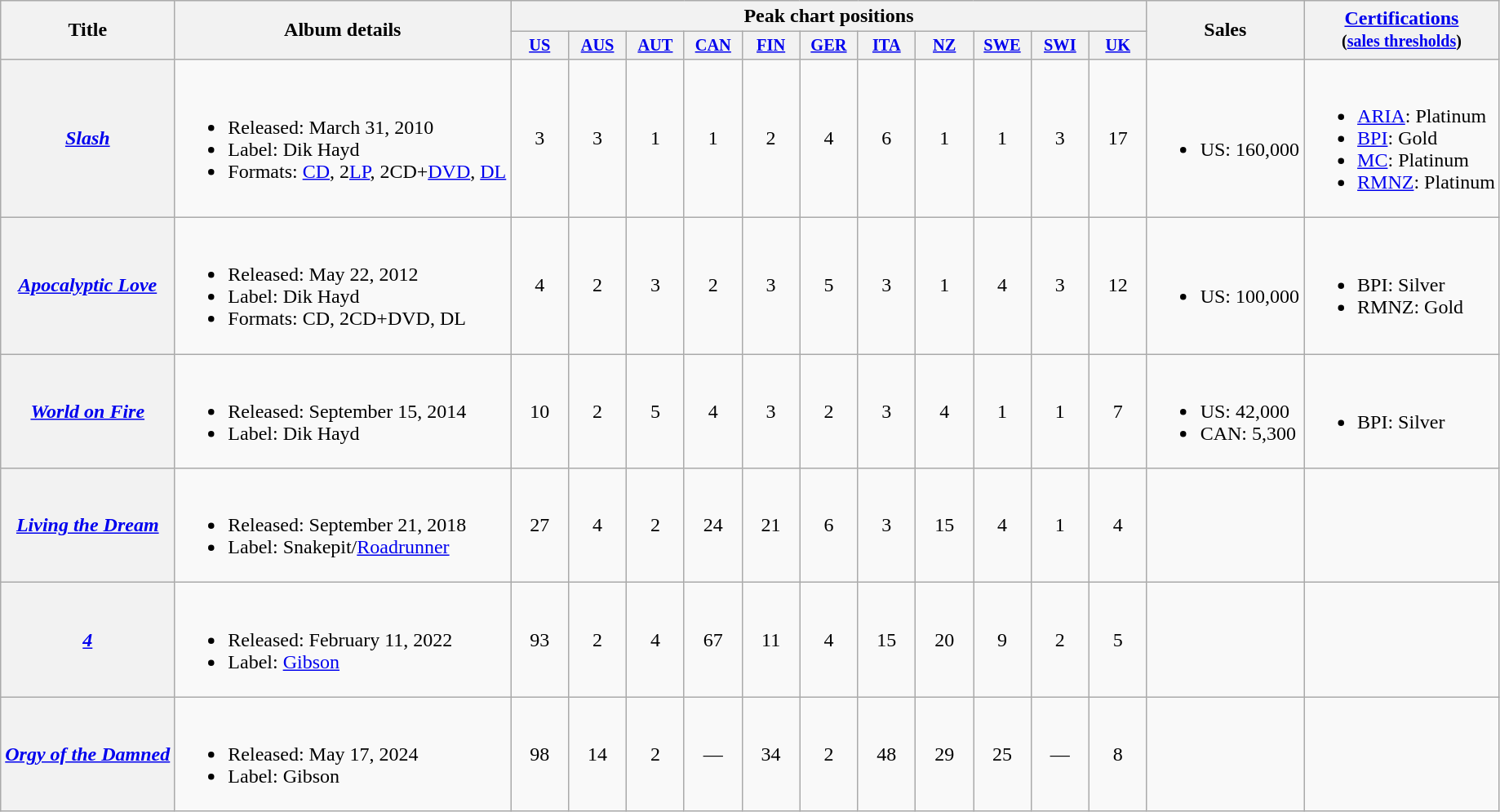<table class="wikitable plainrowheaders">
<tr>
<th scope="col" rowspan="2">Title</th>
<th scope="col" rowspan="2">Album details</th>
<th scope="col" colspan="11">Peak chart positions</th>
<th scope="col" rowspan="2">Sales</th>
<th scope="col" rowspan="2"><a href='#'>Certifications</a><br><small>(<a href='#'>sales thresholds</a>)</small></th>
</tr>
<tr>
<th style="width:3em;font-size:85%"><a href='#'>US</a><br></th>
<th style="width:3em;font-size:85%"><a href='#'>AUS</a><br></th>
<th style="width:3em;font-size:85%"><a href='#'>AUT</a><br></th>
<th style="width:3em;font-size:85%"><a href='#'>CAN</a><br></th>
<th style="width:3em;font-size:85%"><a href='#'>FIN</a><br></th>
<th style="width:3em;font-size:85%"><a href='#'>GER</a><br></th>
<th style="width:3em;font-size:85%"><a href='#'>ITA</a><br></th>
<th style="width:3em;font-size:85%"><a href='#'>NZ</a><br></th>
<th style="width:3em;font-size:85%"><a href='#'>SWE</a><br></th>
<th style="width:3em;font-size:85%"><a href='#'>SWI</a><br></th>
<th style="width:3em;font-size:85%"><a href='#'>UK</a><br></th>
</tr>
<tr>
<th scope="row"><em><a href='#'>Slash</a></em></th>
<td><br><ul><li>Released: March 31, 2010</li><li>Label: Dik Hayd</li><li>Formats: <a href='#'>CD</a>, 2<a href='#'>LP</a>, 2CD+<a href='#'>DVD</a>, <a href='#'>DL</a></li></ul></td>
<td align="center">3</td>
<td align="center">3</td>
<td align="center">1</td>
<td align="center">1</td>
<td align="center">2</td>
<td align="center">4</td>
<td align="center">6</td>
<td align="center">1</td>
<td align="center">1</td>
<td align="center">3</td>
<td align="center">17</td>
<td><br><ul><li>US: 160,000</li></ul></td>
<td><br><ul><li><a href='#'>ARIA</a>: Platinum</li><li><a href='#'>BPI</a>: Gold</li><li><a href='#'>MC</a>: Platinum</li><li><a href='#'>RMNZ</a>: Platinum</li></ul></td>
</tr>
<tr>
<th scope="row"><em><a href='#'>Apocalyptic Love</a></em></th>
<td><br><ul><li>Released: May 22, 2012</li><li>Label: Dik Hayd</li><li>Formats: CD, 2CD+DVD, DL</li></ul></td>
<td align="center">4</td>
<td align="center">2</td>
<td align="center">3</td>
<td align="center">2</td>
<td align="center">3</td>
<td align="center">5</td>
<td align="center">3</td>
<td align="center">1</td>
<td align="center">4</td>
<td align="center">3</td>
<td align="center">12</td>
<td><br><ul><li>US: 100,000</li></ul></td>
<td><br><ul><li>BPI: Silver</li><li>RMNZ: Gold</li></ul></td>
</tr>
<tr>
<th scope="row"><em><a href='#'>World on Fire</a></em></th>
<td><br><ul><li>Released: September 15, 2014</li><li>Label: Dik Hayd</li></ul></td>
<td align="center">10</td>
<td align="center">2</td>
<td align="center">5</td>
<td align="center">4</td>
<td align="center">3</td>
<td align="center">2</td>
<td align="center">3</td>
<td align="center">4</td>
<td align="center">1</td>
<td align="center">1</td>
<td align="center">7</td>
<td><br><ul><li>US: 42,000</li><li>CAN: 5,300</li></ul></td>
<td><br><ul><li>BPI: Silver</li></ul></td>
</tr>
<tr>
<th scope="row"><em><a href='#'>Living the Dream</a></em></th>
<td><br><ul><li>Released: September 21, 2018</li><li>Label: Snakepit/<a href='#'>Roadrunner</a></li></ul></td>
<td align="center">27</td>
<td align="center">4</td>
<td align="center">2</td>
<td align="center">24</td>
<td align="center">21</td>
<td align="center">6</td>
<td align="center">3</td>
<td align="center">15</td>
<td align="center">4</td>
<td align="center">1</td>
<td align="center">4</td>
<td></td>
<td></td>
</tr>
<tr>
<th scope="row"><em><a href='#'>4</a></em></th>
<td><br><ul><li>Released: February 11, 2022</li><li>Label: <a href='#'>Gibson</a></li></ul></td>
<td align="center">93</td>
<td align="center">2</td>
<td align="center">4</td>
<td align="center">67</td>
<td align="center">11</td>
<td align="center">4</td>
<td align="center">15</td>
<td align="center">20</td>
<td align="center">9</td>
<td align="center">2</td>
<td align="center">5</td>
<td></td>
<td></td>
</tr>
<tr>
<th scope="row"><em><a href='#'>Orgy of the Damned</a></em></th>
<td><br><ul><li>Released: May 17, 2024</li><li>Label: Gibson</li></ul></td>
<td align="center">98</td>
<td align="center">14<br></td>
<td align="center">2</td>
<td align="center">—</td>
<td align="center">34<br></td>
<td align="center">2</td>
<td align="center">48<br></td>
<td align="center">29<br></td>
<td align="center">25<br></td>
<td align="center">—</td>
<td align="center">8</td>
<td></td>
<td></td>
</tr>
</table>
